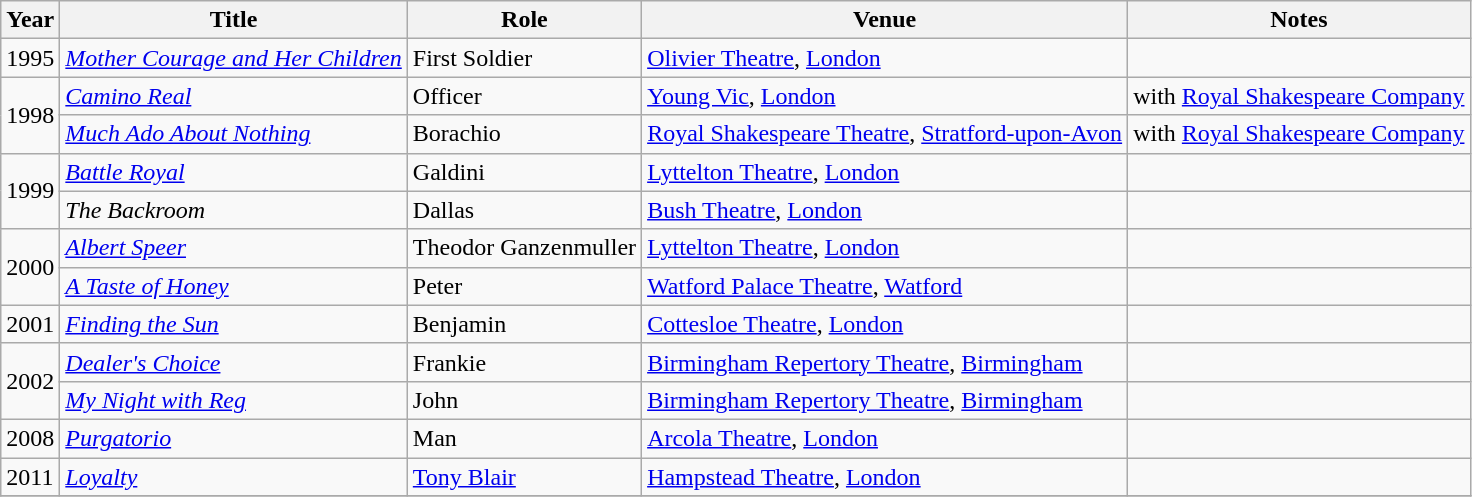<table class="wikitable sortable">
<tr>
<th>Year</th>
<th>Title</th>
<th>Role</th>
<th>Venue</th>
<th>Notes</th>
</tr>
<tr>
<td>1995</td>
<td><em><a href='#'>Mother Courage and Her Children</a></em></td>
<td>First Soldier</td>
<td><a href='#'>Olivier Theatre</a>, <a href='#'>London</a></td>
<td></td>
</tr>
<tr>
<td rowspan="2">1998</td>
<td><em><a href='#'>Camino Real</a></em></td>
<td>Officer</td>
<td><a href='#'>Young Vic</a>, <a href='#'>London</a></td>
<td>with <a href='#'>Royal Shakespeare Company</a></td>
</tr>
<tr>
<td><em><a href='#'>Much Ado About Nothing</a></em></td>
<td>Borachio</td>
<td><a href='#'>Royal Shakespeare Theatre</a>, <a href='#'>Stratford-upon-Avon</a></td>
<td>with <a href='#'>Royal Shakespeare Company</a></td>
</tr>
<tr>
<td rowspan="2">1999</td>
<td><em><a href='#'>Battle Royal</a></em></td>
<td>Galdini</td>
<td><a href='#'>Lyttelton Theatre</a>, <a href='#'>London</a></td>
<td></td>
</tr>
<tr>
<td><em>The Backroom</em></td>
<td>Dallas</td>
<td><a href='#'>Bush Theatre</a>, <a href='#'>London</a></td>
<td></td>
</tr>
<tr>
<td rowspan="2">2000</td>
<td><em><a href='#'>Albert Speer</a></em></td>
<td>Theodor Ganzenmuller</td>
<td><a href='#'>Lyttelton Theatre</a>, <a href='#'>London</a></td>
<td></td>
</tr>
<tr>
<td><em><a href='#'>A Taste of Honey</a></em></td>
<td>Peter</td>
<td><a href='#'>Watford Palace Theatre</a>, <a href='#'>Watford</a></td>
<td></td>
</tr>
<tr>
<td>2001</td>
<td><em><a href='#'>Finding the Sun</a></em></td>
<td>Benjamin</td>
<td><a href='#'>Cottesloe Theatre</a>, <a href='#'>London</a></td>
<td></td>
</tr>
<tr>
<td rowspan="2">2002</td>
<td><em><a href='#'>Dealer's Choice</a></em></td>
<td>Frankie</td>
<td><a href='#'>Birmingham Repertory Theatre</a>, <a href='#'>Birmingham</a></td>
<td></td>
</tr>
<tr>
<td><em><a href='#'>My Night with Reg</a></em></td>
<td>John</td>
<td><a href='#'>Birmingham Repertory Theatre</a>, <a href='#'>Birmingham</a></td>
<td></td>
</tr>
<tr>
<td>2008</td>
<td><em><a href='#'>Purgatorio</a></em></td>
<td>Man</td>
<td><a href='#'>Arcola Theatre</a>, <a href='#'>London</a></td>
<td></td>
</tr>
<tr>
<td>2011</td>
<td><em><a href='#'>Loyalty</a></em></td>
<td><a href='#'>Tony Blair</a></td>
<td><a href='#'>Hampstead Theatre</a>, <a href='#'>London</a></td>
<td></td>
</tr>
<tr>
</tr>
</table>
